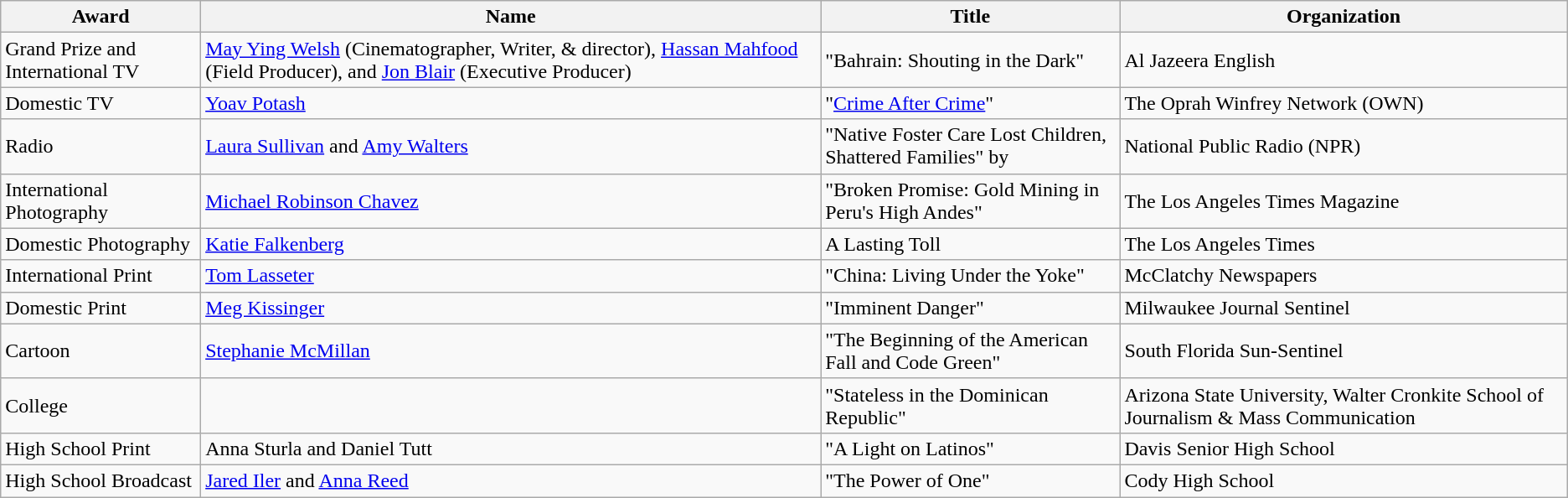<table class="wikitable">
<tr>
<th>Award</th>
<th>Name</th>
<th>Title</th>
<th>Organization</th>
</tr>
<tr>
<td>Grand Prize and International TV</td>
<td><a href='#'>May Ying Welsh</a> (Cinematographer, Writer, & director), <a href='#'>Hassan Mahfood</a> (Field Producer), and <a href='#'>Jon Blair</a> (Executive Producer)</td>
<td>"Bahrain: Shouting in the Dark"</td>
<td>Al Jazeera English</td>
</tr>
<tr>
<td>Domestic TV</td>
<td><a href='#'>Yoav Potash</a></td>
<td>"<a href='#'>Crime After Crime</a>"</td>
<td>The Oprah Winfrey Network (OWN)</td>
</tr>
<tr>
<td>Radio</td>
<td><a href='#'>Laura Sullivan</a> and <a href='#'>Amy Walters</a></td>
<td>"Native Foster Care Lost Children, Shattered Families" by</td>
<td>National Public Radio (NPR)</td>
</tr>
<tr>
<td>International Photography</td>
<td><a href='#'>Michael Robinson Chavez</a></td>
<td>"Broken Promise: Gold Mining in Peru's High Andes"</td>
<td>The Los Angeles Times Magazine</td>
</tr>
<tr>
<td>Domestic Photography</td>
<td><a href='#'>Katie Falkenberg</a></td>
<td>A Lasting Toll</td>
<td>The Los Angeles Times</td>
</tr>
<tr>
<td>International Print</td>
<td><a href='#'>Tom Lasseter</a></td>
<td>"China: Living Under the Yoke"</td>
<td>McClatchy Newspapers</td>
</tr>
<tr>
<td>Domestic Print</td>
<td><a href='#'>Meg Kissinger</a></td>
<td>"Imminent Danger"</td>
<td>Milwaukee Journal Sentinel</td>
</tr>
<tr>
<td>Cartoon</td>
<td><a href='#'>Stephanie McMillan</a></td>
<td>"The Beginning of the American Fall and Code Green"</td>
<td>South Florida Sun-Sentinel</td>
</tr>
<tr>
<td>College</td>
<td></td>
<td>"Stateless in the Dominican Republic"</td>
<td>Arizona State University, Walter Cronkite School of Journalism & Mass Communication</td>
</tr>
<tr>
<td>High School Print</td>
<td>Anna Sturla and Daniel Tutt</td>
<td>"A Light on Latinos"</td>
<td>Davis Senior High School</td>
</tr>
<tr>
<td>High School Broadcast</td>
<td><a href='#'>Jared Iler</a> and <a href='#'>Anna Reed</a></td>
<td>"The Power of One"</td>
<td>Cody High School</td>
</tr>
</table>
